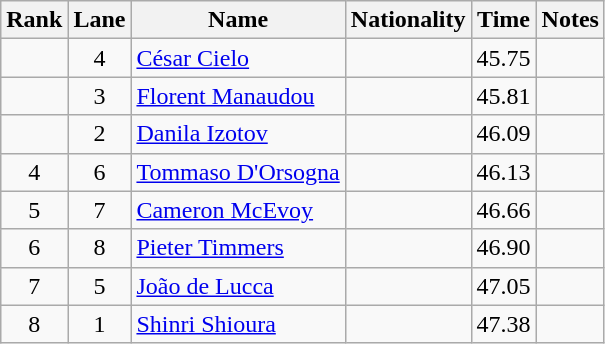<table class="wikitable sortable" style="text-align:center">
<tr>
<th>Rank</th>
<th>Lane</th>
<th>Name</th>
<th>Nationality</th>
<th>Time</th>
<th>Notes</th>
</tr>
<tr>
<td></td>
<td>4</td>
<td align=left><a href='#'>César Cielo</a></td>
<td align=left></td>
<td>45.75</td>
<td></td>
</tr>
<tr>
<td></td>
<td>3</td>
<td align=left><a href='#'>Florent Manaudou</a></td>
<td align=left></td>
<td>45.81</td>
<td></td>
</tr>
<tr>
<td></td>
<td>2</td>
<td align=left><a href='#'>Danila Izotov</a></td>
<td align=left></td>
<td>46.09</td>
<td></td>
</tr>
<tr>
<td>4</td>
<td>6</td>
<td align=left><a href='#'>Tommaso D'Orsogna</a></td>
<td align=left></td>
<td>46.13</td>
<td></td>
</tr>
<tr>
<td>5</td>
<td>7</td>
<td align=left><a href='#'>Cameron McEvoy</a></td>
<td align=left></td>
<td>46.66</td>
<td></td>
</tr>
<tr>
<td>6</td>
<td>8</td>
<td align=left><a href='#'>Pieter Timmers</a></td>
<td align=left></td>
<td>46.90</td>
<td></td>
</tr>
<tr>
<td>7</td>
<td>5</td>
<td align=left><a href='#'>João de Lucca</a></td>
<td align=left></td>
<td>47.05</td>
<td></td>
</tr>
<tr>
<td>8</td>
<td>1</td>
<td align=left><a href='#'>Shinri Shioura</a></td>
<td align=left></td>
<td>47.38</td>
<td></td>
</tr>
</table>
